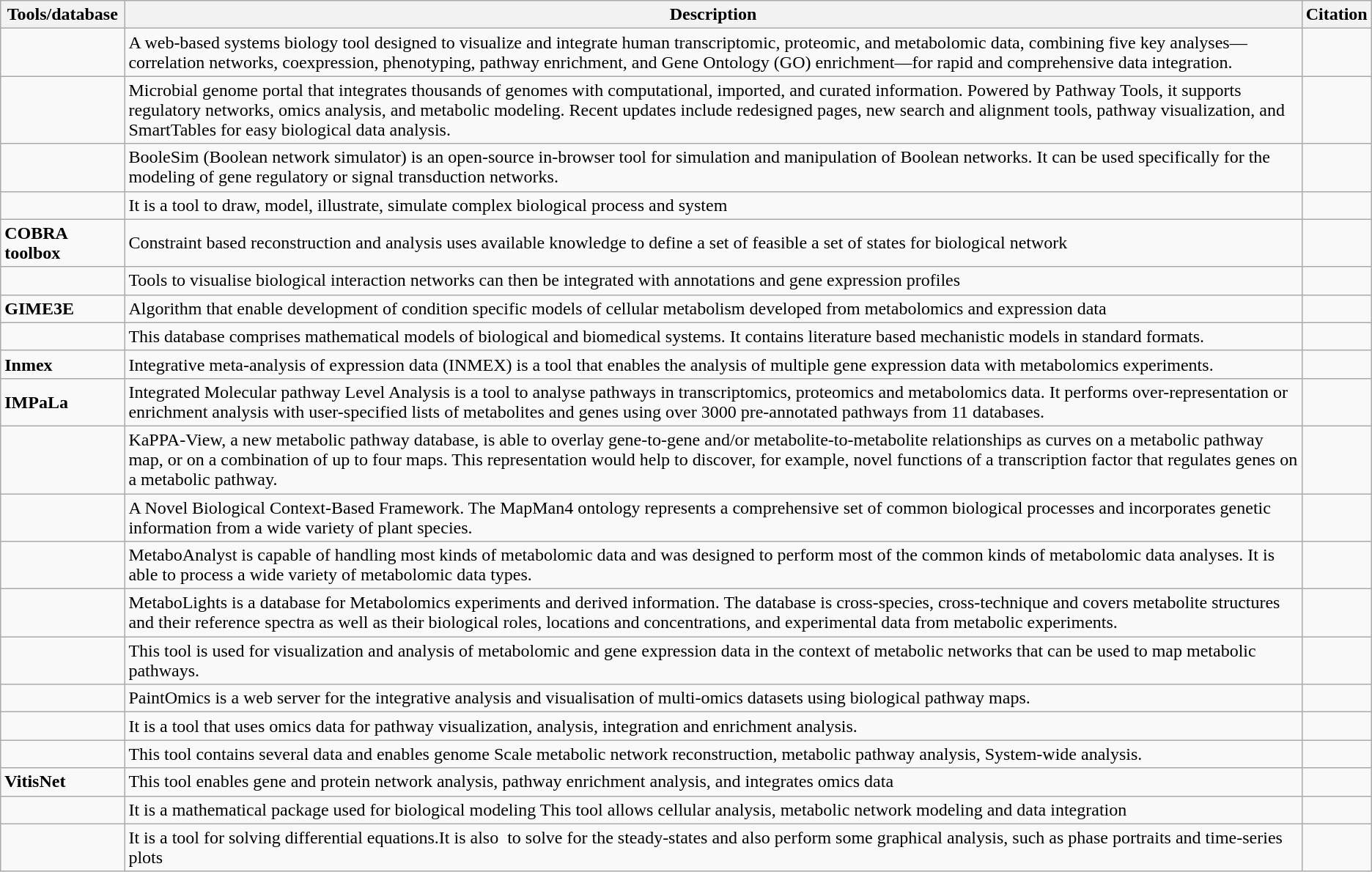<table class="wikitable">
<tr>
<th>Tools/database</th>
<th>Description</th>
<th>Citation</th>
</tr>
<tr>
<td></td>
<td>A web-based systems biology tool designed to visualize and integrate human transcriptomic, proteomic, and metabolomic data, combining five key analyses—correlation networks, coexpression, phenotyping, pathway enrichment, and Gene Ontology (GO) enrichment—for rapid and comprehensive data integration.</td>
<td></td>
</tr>
<tr>
<td></td>
<td>Microbial genome portal that integrates thousands of genomes with computational, imported, and curated information. Powered by Pathway Tools, it supports regulatory networks, omics analysis, and metabolic modeling. Recent updates include redesigned pages, new search and alignment tools, pathway visualization, and SmartTables for easy biological data analysis.</td>
<td></td>
</tr>
<tr>
<td></td>
<td>BooleSim (Boolean network simulator) is an open-source in-browser tool for simulation and manipulation of Boolean networks. It can be used specifically for the modeling of gene regulatory or signal transduction networks.</td>
<td></td>
</tr>
<tr>
<td></td>
<td>It is a tool to draw, model, illustrate, simulate complex biological process and system</td>
<td></td>
</tr>
<tr>
<td><strong>COBRA toolbox</strong></td>
<td>Constraint based reconstruction and analysis uses available knowledge to define a set of feasible a set of states for biological network</td>
<td></td>
</tr>
<tr>
<td></td>
<td>Tools to visualise biological interaction networks can then be integrated with annotations and gene expression profiles</td>
<td></td>
</tr>
<tr>
<td><strong>GIME3E</strong></td>
<td>Algorithm that enable development of condition specific models of cellular metabolism developed from metabolomics and expression data</td>
<td></td>
</tr>
<tr>
<td></td>
<td>This database comprises mathematical models of biological and biomedical systems. It contains literature based mechanistic models in standard formats.</td>
<td></td>
</tr>
<tr>
<td><strong>Inmex</strong></td>
<td>Integrative meta-analysis of expression data (INMEX) is a tool that enables the analysis of multiple gene expression data with metabolomics experiments.</td>
<td></td>
</tr>
<tr>
<td><strong>IMPaLa</strong></td>
<td>Integrated Molecular pathway Level Analysis is a tool to analyse pathways in transcriptomics, proteomics and metabolomics data. It performs over-representation or enrichment analysis with user-specified lists of metabolites and genes using over 3000 pre-annotated pathways from 11 databases.</td>
<td></td>
</tr>
<tr>
<td></td>
<td>KaPPA-View, a new metabolic pathway database, is able to overlay gene-to-gene and/or metabolite-to-metabolite relationships as curves on a metabolic pathway map, or on a combination of up to four maps. This representation would help to discover, for example, novel functions of a transcription factor that regulates genes on a metabolic pathway.</td>
<td></td>
</tr>
<tr>
<td></td>
<td>A Novel Biological Context-Based Framework. The MapMan4 ontology represents a comprehensive set of common biological processes and incorporates genetic information from a wide variety of plant species.</td>
<td></td>
</tr>
<tr>
<td></td>
<td>MetaboAnalyst is capable of handling most kinds of metabolomic data and was designed to perform most of the common kinds of metabolomic data analyses. It is able to process a wide variety of metabolomic data types.</td>
<td></td>
</tr>
<tr>
<td></td>
<td>MetaboLights is a database for Metabolomics experiments and derived information. The database is cross-species, cross-technique and covers metabolite structures and their reference spectra as well as their biological roles, locations and concentrations, and experimental data from metabolic experiments.</td>
<td></td>
</tr>
<tr>
<td></td>
<td>This tool is used for visualization and analysis of metabolomic and gene expression data in the context of metabolic networks that can be used to map metabolic pathways.</td>
<td></td>
</tr>
<tr>
<td></td>
<td>PaintOmics is a web server for the integrative analysis and visualisation of multi-omics datasets using biological pathway maps.</td>
<td></td>
</tr>
<tr>
<td></td>
<td>It is a tool that uses omics data for pathway visualization, analysis, integration and enrichment analysis.</td>
<td></td>
</tr>
<tr>
<td></td>
<td>This tool contains several data and enables genome Scale metabolic network reconstruction, metabolic pathway analysis, System-wide analysis.</td>
<td></td>
</tr>
<tr>
<td><strong>VitisNet</strong></td>
<td>This tool enables gene and protein network analysis, pathway enrichment analysis, and integrates omics data</td>
<td></td>
</tr>
<tr>
<td></td>
<td>It is a mathematical package used for biological modeling This tool allows cellular analysis, metabolic network modeling and data integration</td>
<td></td>
</tr>
<tr>
<td></td>
<td>It is a tool for solving differential equations.It is also  to solve for the steady-states and also perform some graphical analysis, such as phase portraits and time-series plots</td>
<td></td>
</tr>
</table>
